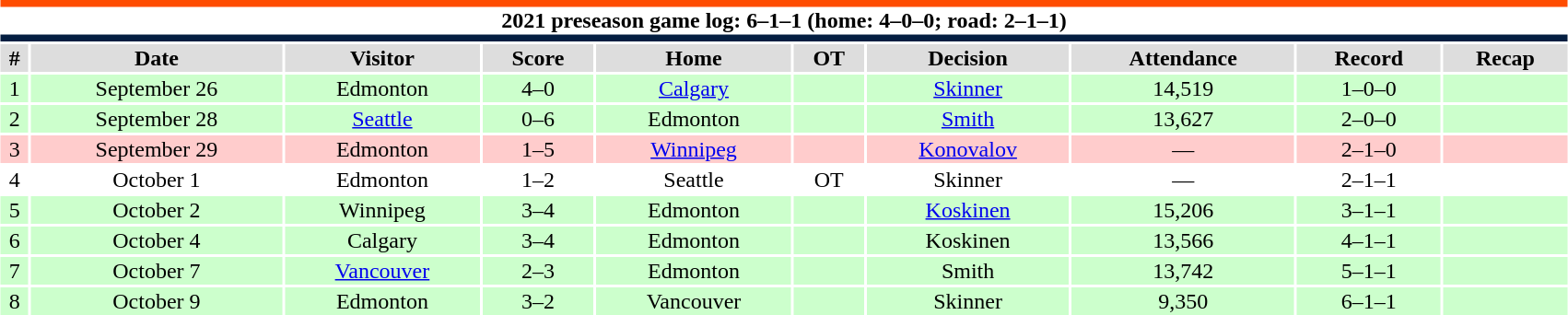<table class="toccolours collapsible collapsed" style="width:90%; clear:both; margin:1.5em auto; text-align:center;">
<tr>
<th colspan="10" style="background:#FFFFFF; border-top:#FF4C00 5px solid; border-bottom:#041E41 5px solid;">2021 preseason game log: 6–1–1 (home: 4–0–0; road: 2–1–1)</th>
</tr>
<tr style="background:#ddd;">
<th>#</th>
<th>Date</th>
<th>Visitor</th>
<th>Score</th>
<th>Home</th>
<th>OT</th>
<th>Decision</th>
<th>Attendance</th>
<th>Record</th>
<th>Recap</th>
</tr>
<tr style="background:#cfc;">
<td>1</td>
<td>September 26</td>
<td>Edmonton</td>
<td>4–0</td>
<td><a href='#'>Calgary</a></td>
<td></td>
<td><a href='#'>Skinner</a></td>
<td>14,519</td>
<td>1–0–0</td>
<td></td>
</tr>
<tr style="background:#cfc;">
<td>2</td>
<td>September 28</td>
<td><a href='#'>Seattle</a></td>
<td>0–6</td>
<td>Edmonton</td>
<td></td>
<td><a href='#'>Smith</a></td>
<td>13,627</td>
<td>2–0–0</td>
<td></td>
</tr>
<tr style="background:#fcc;">
<td>3</td>
<td>September 29</td>
<td>Edmonton</td>
<td>1–5</td>
<td><a href='#'>Winnipeg</a></td>
<td></td>
<td><a href='#'>Konovalov</a></td>
<td>—</td>
<td>2–1–0</td>
<td></td>
</tr>
<tr style="background:#fff;">
<td>4</td>
<td>October 1</td>
<td>Edmonton</td>
<td>1–2</td>
<td>Seattle</td>
<td>OT</td>
<td>Skinner</td>
<td>—</td>
<td>2–1–1</td>
<td></td>
</tr>
<tr style="background:#cfc;">
<td>5</td>
<td>October 2</td>
<td>Winnipeg</td>
<td>3–4</td>
<td>Edmonton</td>
<td></td>
<td><a href='#'>Koskinen</a></td>
<td>15,206</td>
<td>3–1–1</td>
<td></td>
</tr>
<tr style="background:#cfc;">
<td>6</td>
<td>October 4</td>
<td>Calgary</td>
<td>3–4</td>
<td>Edmonton</td>
<td></td>
<td>Koskinen</td>
<td>13,566</td>
<td>4–1–1</td>
<td></td>
</tr>
<tr style="background:#cfc;">
<td>7</td>
<td>October 7</td>
<td><a href='#'>Vancouver</a></td>
<td>2–3</td>
<td>Edmonton</td>
<td></td>
<td>Smith</td>
<td>13,742</td>
<td>5–1–1</td>
<td></td>
</tr>
<tr style="background:#cfc;">
<td>8</td>
<td>October 9</td>
<td>Edmonton</td>
<td>3–2</td>
<td>Vancouver</td>
<td></td>
<td>Skinner</td>
<td>9,350</td>
<td>6–1–1</td>
<td></td>
</tr>
</table>
